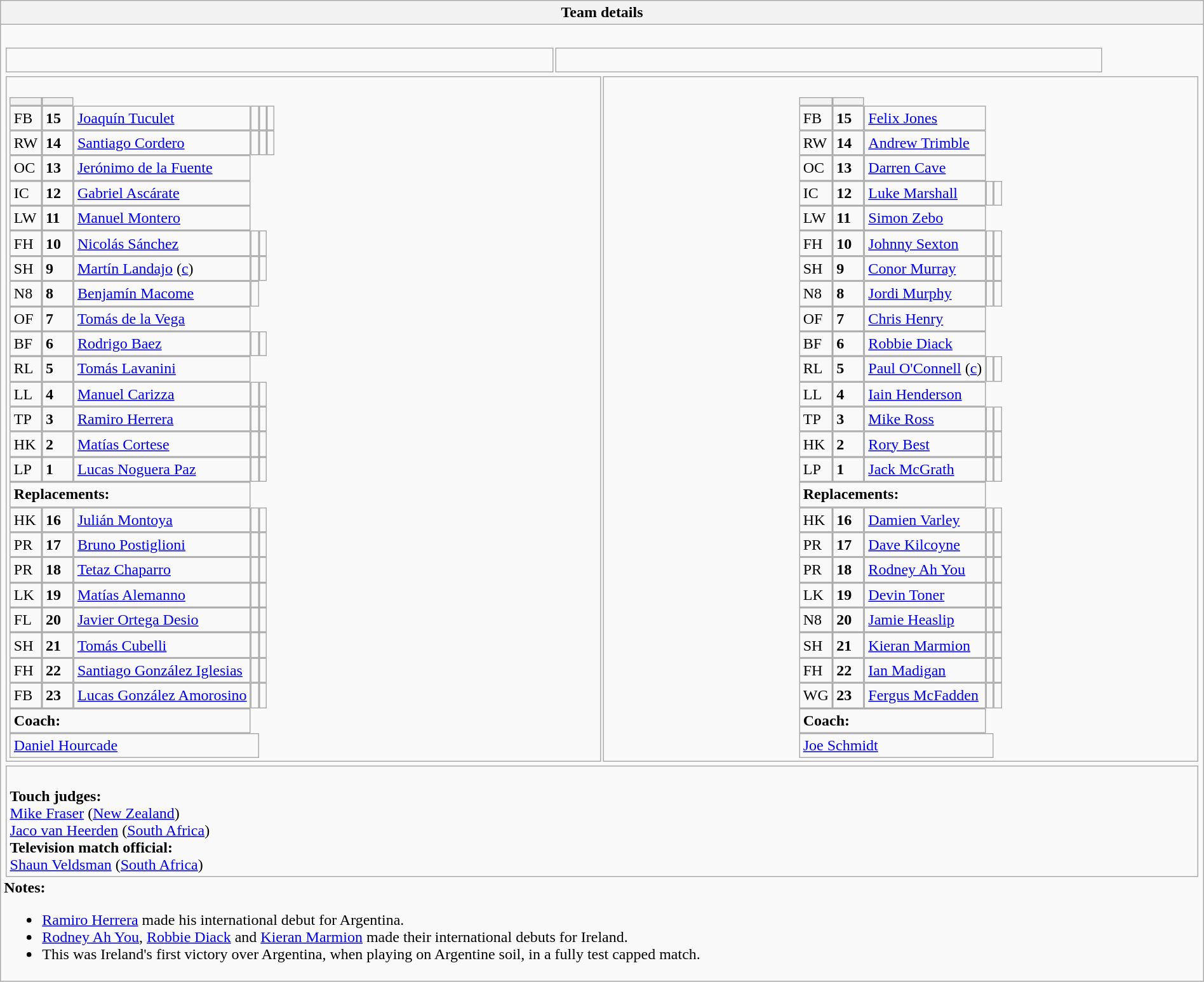<table style="width:100%" class="wikitable collapsible collapsed">
<tr>
<th>Team details</th>
</tr>
<tr>
<td><br><table width=92% |>
<tr>
<td></td>
<td><br></td>
</tr>
</table>
<table style="width:100%;">
<tr>
<td style="vertical-align:top; width:50%"><br><table cellspacing="0" cellpadding="0">
<tr>
<th width="25"></th>
<th width="25"></th>
</tr>
<tr>
<td>FB</td>
<td><strong>15</strong></td>
<td><a href='#'>Joaquín Tuculet</a></td>
<td></td>
<td></td>
<td></td>
</tr>
<tr>
<td>RW</td>
<td><strong>14</strong></td>
<td><a href='#'>Santiago Cordero</a></td>
<td></td>
<td></td>
<td></td>
</tr>
<tr>
<td>OC</td>
<td><strong>13</strong></td>
<td><a href='#'>Jerónimo de la Fuente</a></td>
</tr>
<tr>
<td>IC</td>
<td><strong>12</strong></td>
<td><a href='#'>Gabriel Ascárate</a></td>
</tr>
<tr>
<td>LW</td>
<td><strong>11</strong></td>
<td><a href='#'>Manuel Montero</a></td>
</tr>
<tr>
<td>FH</td>
<td><strong>10</strong></td>
<td><a href='#'>Nicolás Sánchez</a></td>
<td></td>
<td></td>
</tr>
<tr>
<td>SH</td>
<td><strong>9</strong></td>
<td><a href='#'>Martín Landajo</a> (<a href='#'>c</a>)</td>
<td></td>
<td></td>
</tr>
<tr>
<td>N8</td>
<td><strong>8</strong></td>
<td><a href='#'>Benjamín Macome</a></td>
<td></td>
</tr>
<tr>
<td>OF</td>
<td><strong>7</strong></td>
<td><a href='#'>Tomás de la Vega</a></td>
</tr>
<tr>
<td>BF</td>
<td><strong>6</strong></td>
<td><a href='#'>Rodrigo Baez</a></td>
<td></td>
<td></td>
</tr>
<tr>
<td>RL</td>
<td><strong>5</strong></td>
<td><a href='#'>Tomás Lavanini</a></td>
</tr>
<tr>
<td>LL</td>
<td><strong>4</strong></td>
<td><a href='#'>Manuel Carizza</a></td>
<td></td>
<td></td>
</tr>
<tr>
<td>TP</td>
<td><strong>3</strong></td>
<td><a href='#'>Ramiro Herrera</a></td>
<td></td>
<td></td>
</tr>
<tr>
<td>HK</td>
<td><strong>2</strong></td>
<td><a href='#'>Matías Cortese</a></td>
<td></td>
<td></td>
</tr>
<tr>
<td>LP</td>
<td><strong>1</strong></td>
<td><a href='#'>Lucas Noguera Paz</a></td>
<td></td>
<td></td>
</tr>
<tr>
<td colspan=3><strong>Replacements:</strong></td>
</tr>
<tr>
<td>HK</td>
<td><strong>16</strong></td>
<td><a href='#'>Julián Montoya</a></td>
<td></td>
<td></td>
</tr>
<tr>
<td>PR</td>
<td><strong>17</strong></td>
<td><a href='#'>Bruno Postiglioni</a></td>
<td></td>
<td></td>
</tr>
<tr>
<td>PR</td>
<td><strong>18</strong></td>
<td><a href='#'>Tetaz Chaparro</a></td>
<td></td>
<td></td>
</tr>
<tr>
<td>LK</td>
<td><strong>19</strong></td>
<td><a href='#'>Matías Alemanno</a></td>
<td></td>
<td></td>
</tr>
<tr>
<td>FL</td>
<td><strong>20</strong></td>
<td><a href='#'>Javier Ortega Desio</a></td>
<td></td>
<td></td>
</tr>
<tr>
<td>SH</td>
<td><strong>21</strong></td>
<td><a href='#'>Tomás Cubelli</a></td>
<td></td>
<td></td>
</tr>
<tr>
<td>FH</td>
<td><strong>22</strong></td>
<td><a href='#'>Santiago González Iglesias</a></td>
<td></td>
<td></td>
</tr>
<tr>
<td>FB</td>
<td><strong>23</strong></td>
<td><a href='#'>Lucas González Amorosino</a></td>
<td></td>
<td></td>
</tr>
<tr>
<td colspan=3><strong>Coach:</strong></td>
</tr>
<tr>
<td colspan="4"> <a href='#'>Daniel Hourcade</a></td>
</tr>
</table>
</td>
<td style="vertical-align:top; width:50%"><br><table cellspacing="0" cellpadding="0" style="margin:auto">
<tr>
<th width="25"></th>
<th width="25"></th>
</tr>
<tr>
<td>FB</td>
<td><strong>15</strong></td>
<td><a href='#'>Felix Jones</a></td>
</tr>
<tr>
<td>RW</td>
<td><strong>14</strong></td>
<td><a href='#'>Andrew Trimble</a></td>
</tr>
<tr>
<td>OC</td>
<td><strong>13</strong></td>
<td><a href='#'>Darren Cave</a></td>
</tr>
<tr>
<td>IC</td>
<td><strong>12</strong></td>
<td><a href='#'>Luke Marshall</a></td>
<td></td>
<td></td>
</tr>
<tr>
<td>LW</td>
<td><strong>11</strong></td>
<td><a href='#'>Simon Zebo</a></td>
</tr>
<tr>
<td>FH</td>
<td><strong>10</strong></td>
<td><a href='#'>Johnny Sexton</a></td>
<td></td>
<td></td>
</tr>
<tr>
<td>SH</td>
<td><strong>9</strong></td>
<td><a href='#'>Conor Murray</a></td>
<td></td>
<td></td>
</tr>
<tr>
<td>N8</td>
<td><strong>8</strong></td>
<td><a href='#'>Jordi Murphy</a></td>
<td></td>
<td></td>
</tr>
<tr>
<td>OF</td>
<td><strong>7</strong></td>
<td><a href='#'>Chris Henry</a></td>
</tr>
<tr>
<td>BF</td>
<td><strong>6</strong></td>
<td><a href='#'>Robbie Diack</a></td>
</tr>
<tr>
<td>RL</td>
<td><strong>5</strong></td>
<td><a href='#'>Paul O'Connell</a> (<a href='#'>c</a>)</td>
<td></td>
<td></td>
</tr>
<tr>
<td>LL</td>
<td><strong>4</strong></td>
<td><a href='#'>Iain Henderson</a></td>
</tr>
<tr>
<td>TP</td>
<td><strong>3</strong></td>
<td><a href='#'>Mike Ross</a></td>
<td></td>
<td></td>
</tr>
<tr>
<td>HK</td>
<td><strong>2</strong></td>
<td><a href='#'>Rory Best</a></td>
<td></td>
<td></td>
</tr>
<tr>
<td>LP</td>
<td><strong>1</strong></td>
<td><a href='#'>Jack McGrath</a></td>
<td></td>
<td></td>
</tr>
<tr>
<td colspan=3><strong>Replacements:</strong></td>
</tr>
<tr>
<td>HK</td>
<td><strong>16</strong></td>
<td><a href='#'>Damien Varley</a></td>
<td></td>
<td></td>
</tr>
<tr>
<td>PR</td>
<td><strong>17</strong></td>
<td><a href='#'>Dave Kilcoyne</a></td>
<td></td>
<td></td>
</tr>
<tr>
<td>PR</td>
<td><strong>18</strong></td>
<td><a href='#'>Rodney Ah You</a></td>
<td></td>
<td></td>
</tr>
<tr>
<td>LK</td>
<td><strong>19</strong></td>
<td><a href='#'>Devin Toner</a></td>
<td></td>
<td></td>
</tr>
<tr>
<td>N8</td>
<td><strong>20</strong></td>
<td><a href='#'>Jamie Heaslip</a></td>
<td></td>
<td></td>
</tr>
<tr>
<td>SH</td>
<td><strong>21</strong></td>
<td><a href='#'>Kieran Marmion</a></td>
<td></td>
<td></td>
</tr>
<tr>
<td>FH</td>
<td><strong>22</strong></td>
<td><a href='#'>Ian Madigan</a></td>
<td></td>
<td></td>
</tr>
<tr>
<td>WG</td>
<td><strong>23</strong></td>
<td><a href='#'>Fergus McFadden</a></td>
<td></td>
<td></td>
</tr>
<tr>
<td colspan=3><strong>Coach:</strong></td>
</tr>
<tr>
<td colspan="4"> <a href='#'>Joe Schmidt</a></td>
</tr>
</table>
</td>
</tr>
</table>
<table style="width:100%">
<tr>
<td><br>
<strong>Touch judges:</strong>
<br><a href='#'>Mike Fraser</a> (<a href='#'>New Zealand</a>)
<br><a href='#'>Jaco van Heerden</a> (<a href='#'>South Africa</a>)
<br><strong>Television match official:</strong>
<br><a href='#'>Shaun Veldsman</a> (<a href='#'>South Africa</a>)</td>
</tr>
</table>
<strong>Notes:</strong><ul><li><a href='#'>Ramiro Herrera</a> made his international debut for Argentina.</li><li><a href='#'>Rodney Ah You</a>, <a href='#'>Robbie Diack</a> and <a href='#'>Kieran Marmion</a> made their international debuts for Ireland.</li><li>This was Ireland's first victory over Argentina, when playing on Argentine soil, in a fully test capped match.</li></ul></td>
</tr>
</table>
